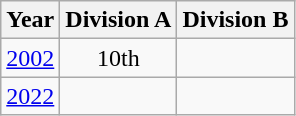<table class="wikitable" style="text-align:center">
<tr>
<th>Year</th>
<th>Division A</th>
<th>Division B</th>
</tr>
<tr>
<td><a href='#'>2002</a></td>
<td>10th</td>
<td></td>
</tr>
<tr>
<td><a href='#'>2022</a></td>
<td></td>
<td></td>
</tr>
</table>
